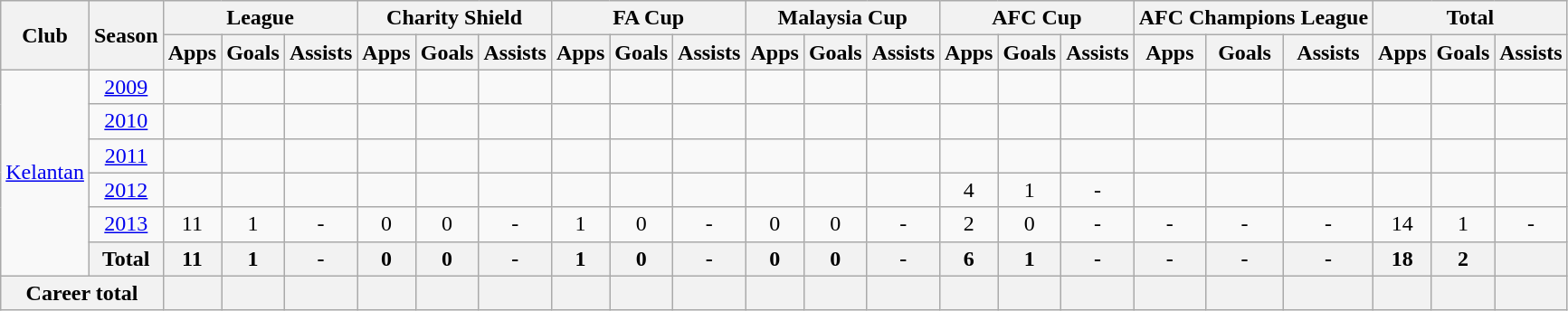<table class="wikitable" style="text-align: center;">
<tr>
<th rowspan="2">Club</th>
<th rowspan="2">Season</th>
<th colspan="3">League</th>
<th colspan="3">Charity Shield</th>
<th colspan="3">FA Cup</th>
<th colspan="3">Malaysia Cup</th>
<th colspan="3">AFC Cup</th>
<th colspan="3">AFC Champions League</th>
<th colspan="3">Total</th>
</tr>
<tr>
<th>Apps</th>
<th>Goals</th>
<th>Assists</th>
<th>Apps</th>
<th>Goals</th>
<th>Assists</th>
<th>Apps</th>
<th>Goals</th>
<th>Assists</th>
<th>Apps</th>
<th>Goals</th>
<th>Assists</th>
<th>Apps</th>
<th>Goals</th>
<th>Assists</th>
<th>Apps</th>
<th>Goals</th>
<th>Assists</th>
<th>Apps</th>
<th>Goals</th>
<th>Assists</th>
</tr>
<tr>
<td rowspan="6"><a href='#'>Kelantan</a></td>
<td><a href='#'>2009</a></td>
<td></td>
<td></td>
<td></td>
<td></td>
<td></td>
<td></td>
<td></td>
<td></td>
<td></td>
<td></td>
<td></td>
<td></td>
<td></td>
<td></td>
<td></td>
<td></td>
<td></td>
<td></td>
<td></td>
<td></td>
<td></td>
</tr>
<tr>
<td><a href='#'>2010</a></td>
<td></td>
<td></td>
<td></td>
<td></td>
<td></td>
<td></td>
<td></td>
<td></td>
<td></td>
<td></td>
<td></td>
<td></td>
<td></td>
<td></td>
<td></td>
<td></td>
<td></td>
<td></td>
<td></td>
<td></td>
<td></td>
</tr>
<tr>
<td><a href='#'>2011</a></td>
<td></td>
<td></td>
<td></td>
<td></td>
<td></td>
<td></td>
<td></td>
<td></td>
<td></td>
<td></td>
<td></td>
<td></td>
<td></td>
<td></td>
<td></td>
<td></td>
<td></td>
<td></td>
<td></td>
<td></td>
<td></td>
</tr>
<tr>
<td><a href='#'>2012</a></td>
<td></td>
<td></td>
<td></td>
<td></td>
<td></td>
<td></td>
<td></td>
<td></td>
<td></td>
<td></td>
<td></td>
<td></td>
<td>4</td>
<td>1</td>
<td>-</td>
<td></td>
<td></td>
<td></td>
<td></td>
<td></td>
<td></td>
</tr>
<tr>
<td><a href='#'>2013</a></td>
<td>11</td>
<td>1</td>
<td>-</td>
<td>0</td>
<td>0</td>
<td>-</td>
<td>1</td>
<td>0</td>
<td>-</td>
<td>0</td>
<td>0</td>
<td>-</td>
<td>2</td>
<td>0</td>
<td>-</td>
<td>-</td>
<td>-</td>
<td>-</td>
<td>14</td>
<td>1</td>
<td>-</td>
</tr>
<tr>
<th colspan="1">Total</th>
<th>11</th>
<th>1</th>
<th>-</th>
<th>0</th>
<th>0</th>
<th>-</th>
<th>1</th>
<th>0</th>
<th>-</th>
<th>0</th>
<th>0</th>
<th>-</th>
<th>6</th>
<th>1</th>
<th>-</th>
<th>-</th>
<th>-</th>
<th>-</th>
<th>18</th>
<th>2</th>
<th></th>
</tr>
<tr>
<th colspan="2">Career total</th>
<th></th>
<th></th>
<th></th>
<th></th>
<th></th>
<th></th>
<th></th>
<th></th>
<th></th>
<th></th>
<th></th>
<th></th>
<th></th>
<th></th>
<th></th>
<th></th>
<th></th>
<th></th>
<th></th>
<th></th>
<th></th>
</tr>
</table>
